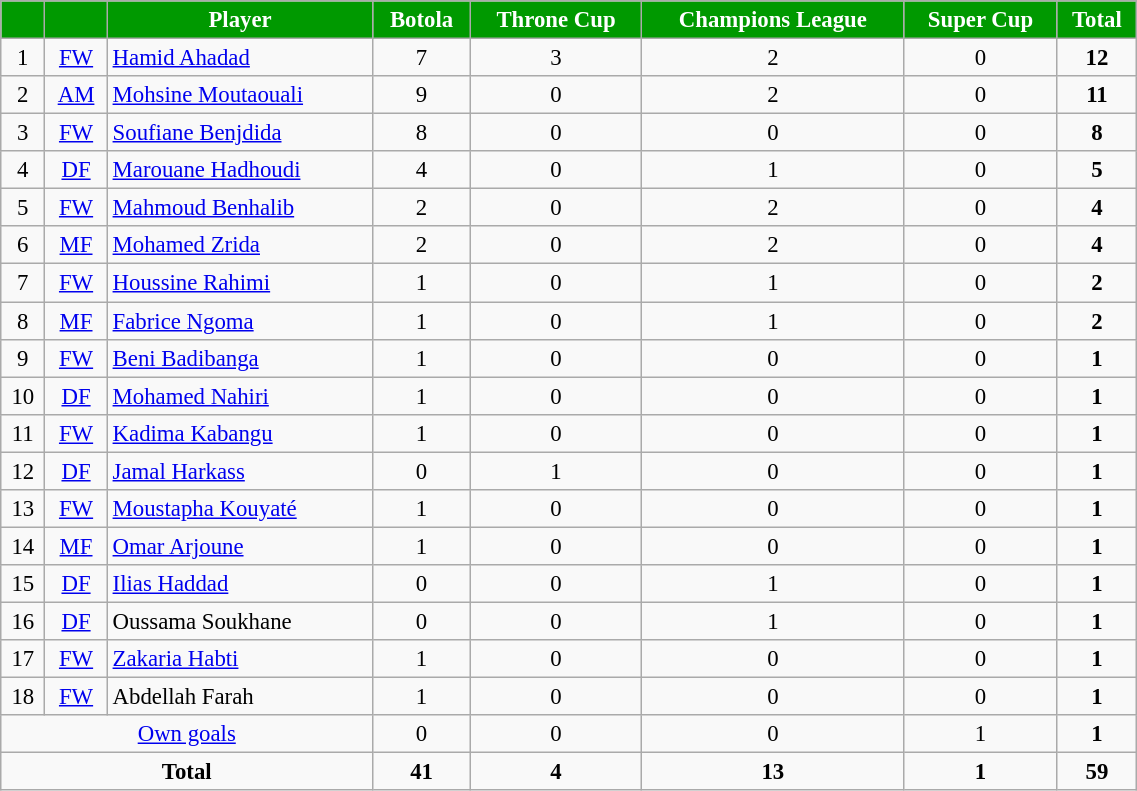<table class="wikitable" style="width:60%; text-align:center; font-size:95%; text-align:centre;">
<tr>
<th style="background:#009900; color:white;"></th>
<th style="background:#009900; color:white;"></th>
<th style="background:#009900; color:white;">Player</th>
<th style="background:#009900; color:white;">Botola</th>
<th style="background:#009900; color:white;">Throne Cup</th>
<th style="background:#009900; color:white;">Champions League</th>
<th style="background:#009900; color:white;">Super Cup</th>
<th style="background:#009900; color:white;">Total</th>
</tr>
<tr>
<td rowspan="-">1</td>
<td><a href='#'>FW</a></td>
<td style="text-align:left;"> <a href='#'>Hamid Ahadad</a></td>
<td rowspan="-">7</td>
<td rowspan="-">3</td>
<td rowspan="-">2</td>
<td rowspan="-">0</td>
<td rowspan="-"><strong>12</strong></td>
</tr>
<tr>
<td rowspan="-">2</td>
<td><a href='#'>AM</a></td>
<td rowspan="-" style="text-align:left;"> <a href='#'>Mohsine Moutaouali</a></td>
<td rowspan="-">9</td>
<td rowspan="-">0</td>
<td rowspan="-">2</td>
<td rowspan="-">0</td>
<td rowspan="-"><strong>11</strong></td>
</tr>
<tr>
<td rowspan="-">3</td>
<td><a href='#'>FW</a></td>
<td style="text-align:left;"> <a href='#'>Soufiane Benjdida</a></td>
<td rowspan="-">8</td>
<td rowspan="-">0</td>
<td rowspan="-">0</td>
<td rowspan="-">0</td>
<td rowspan="-"><strong>8</strong></td>
</tr>
<tr>
<td rowspan="-">4</td>
<td><a href='#'>DF</a></td>
<td rowspan="-" style="text-align:left;"> <a href='#'>Marouane Hadhoudi</a></td>
<td rowspan="-">4</td>
<td rowspan="-">0</td>
<td rowspan="-">1</td>
<td rowspan="-">0</td>
<td rowspan="-"><strong>5</strong></td>
</tr>
<tr>
<td rowspan="-">5</td>
<td><a href='#'>FW</a></td>
<td rowspan="-" style="text-align:left;"> <a href='#'>Mahmoud Benhalib</a></td>
<td rowspan="-">2</td>
<td rowspan="-">0</td>
<td rowspan="-">2</td>
<td rowspan="-">0</td>
<td rowspan="-"><strong>4</strong></td>
</tr>
<tr>
<td rowspan="-">6</td>
<td><a href='#'>MF</a></td>
<td rowspan="-" style="text-align:left;"> <a href='#'>Mohamed Zrida</a></td>
<td rowspan="-">2</td>
<td rowspan="-">0</td>
<td rowspan="-">2</td>
<td rowspan="-">0</td>
<td rowspan="-"><strong>4</strong></td>
</tr>
<tr>
<td rowspan="-">7</td>
<td><a href='#'>FW</a></td>
<td style="text-align:left;"> <a href='#'>Houssine Rahimi</a></td>
<td rowspan="-">1</td>
<td rowspan="-">0</td>
<td rowspan="-">1</td>
<td rowspan="-">0</td>
<td rowspan="-"><strong>2</strong></td>
</tr>
<tr>
<td rowspan="-">8</td>
<td><a href='#'>MF</a></td>
<td rowspan="-" style="text-align:left;"> <a href='#'>Fabrice Ngoma</a></td>
<td rowspan="-">1</td>
<td rowspan="-">0</td>
<td rowspan="-">1</td>
<td rowspan="-">0</td>
<td rowspan="-"><strong>2</strong></td>
</tr>
<tr>
<td rowspan="-">9</td>
<td><a href='#'>FW</a></td>
<td rowspan="-" style="text-align:left;"> <a href='#'>Beni Badibanga</a></td>
<td rowspan="-">1</td>
<td rowspan="-">0</td>
<td rowspan="-">0</td>
<td rowspan="-">0</td>
<td rowspan="-"><strong>1</strong></td>
</tr>
<tr>
<td rowspan="-">10</td>
<td><a href='#'>DF</a></td>
<td rowspan="-" style="text-align:left;"> <a href='#'>Mohamed Nahiri</a></td>
<td rowspan="-">1</td>
<td rowspan="-">0</td>
<td rowspan="-">0</td>
<td rowspan="-">0</td>
<td rowspan="-"><strong>1</strong></td>
</tr>
<tr>
<td rowspan="-">11</td>
<td><a href='#'>FW</a></td>
<td style="text-align:left;"> <a href='#'>Kadima Kabangu</a></td>
<td rowspan="-">1</td>
<td rowspan="-">0</td>
<td rowspan="-">0</td>
<td rowspan="-">0</td>
<td rowspan="-"><strong>1</strong></td>
</tr>
<tr>
<td rowspan="-">12</td>
<td><a href='#'>DF</a></td>
<td style="text-align:left;"> <a href='#'>Jamal Harkass</a></td>
<td rowspan="-">0</td>
<td rowspan="-">1</td>
<td rowspan="-">0</td>
<td rowspan="-">0</td>
<td rowspan="-"><strong>1</strong></td>
</tr>
<tr>
<td rowspan="-">13</td>
<td><a href='#'>FW</a></td>
<td rowspan="-" style="text-align:left;"> <a href='#'>Moustapha Kouyaté</a></td>
<td rowspan="-">1</td>
<td rowspan="-">0</td>
<td rowspan="-">0</td>
<td rowspan="-">0</td>
<td rowspan="-"><strong>1</strong></td>
</tr>
<tr>
<td rowspan="-">14</td>
<td><a href='#'>MF</a></td>
<td rowspan="-" style="text-align:left;"> <a href='#'>Omar Arjoune</a></td>
<td rowspan="-">1</td>
<td rowspan="-">0</td>
<td rowspan="-">0</td>
<td rowspan="-">0</td>
<td rowspan="-"><strong>1</strong></td>
</tr>
<tr>
<td rowspan="-">15</td>
<td><a href='#'>DF</a></td>
<td style="text-align:left;"> <a href='#'>Ilias Haddad</a></td>
<td rowspan="-">0</td>
<td rowspan="-">0</td>
<td rowspan="-">1</td>
<td rowspan="-">0</td>
<td rowspan="-"><strong>1</strong></td>
</tr>
<tr>
<td rowspan="-">16</td>
<td><a href='#'>DF</a></td>
<td rowspan="-" style="text-align:left;"> Oussama Soukhane</td>
<td rowspan="-">0</td>
<td rowspan="-">0</td>
<td rowspan="-">1</td>
<td rowspan="-">0</td>
<td rowspan="-"><strong>1</strong></td>
</tr>
<tr>
<td rowspan="-">17</td>
<td><a href='#'>FW</a></td>
<td rowspan="-" style="text-align:left;"> <a href='#'>Zakaria Habti</a></td>
<td rowspan="-">1</td>
<td rowspan="-">0</td>
<td rowspan="-">0</td>
<td rowspan="-">0</td>
<td rowspan="-"><strong>1</strong></td>
</tr>
<tr>
<td rowspan="-">18</td>
<td><a href='#'>FW</a></td>
<td rowspan="-" style="text-align:left;"> Abdellah Farah</td>
<td rowspan="-">1</td>
<td rowspan="-">0</td>
<td rowspan="-">0</td>
<td rowspan="-">0</td>
<td rowspan="-"><strong>1</strong></td>
</tr>
<tr>
<td colspan="3"><a href='#'>Own goals</a></td>
<td rowspan="-">0</td>
<td rowspan="-">0</td>
<td rowspan="-">0</td>
<td rowspan="-">1</td>
<td rowspan="-"><strong>1</strong></td>
</tr>
<tr class="sortbottom">
<td colspan="3"><strong>Total</strong></td>
<td rowspan="-"><strong>41</strong></td>
<td rowspan="-"><strong>4</strong></td>
<td rowspan="-"><strong>13</strong></td>
<td rowspan="-"><strong>1</strong></td>
<td rowspan="-"><strong>59</strong></td>
</tr>
</table>
